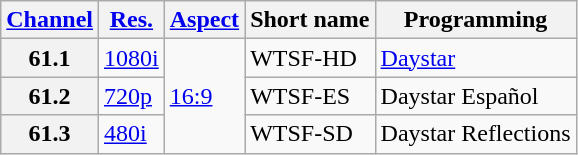<table class="wikitable">
<tr>
<th><a href='#'>Channel</a></th>
<th><a href='#'>Res.</a></th>
<th><a href='#'>Aspect</a></th>
<th>Short name</th>
<th>Programming</th>
</tr>
<tr>
<th scope = "row">61.1</th>
<td><a href='#'>1080i</a></td>
<td rowspan=3><a href='#'>16:9</a></td>
<td>WTSF-HD</td>
<td><a href='#'>Daystar</a></td>
</tr>
<tr>
<th scope = "row">61.2</th>
<td><a href='#'>720p</a></td>
<td>WTSF-ES</td>
<td>Daystar Español</td>
</tr>
<tr>
<th scope = "row">61.3</th>
<td><a href='#'>480i</a></td>
<td>WTSF-SD</td>
<td>Daystar Reflections</td>
</tr>
</table>
